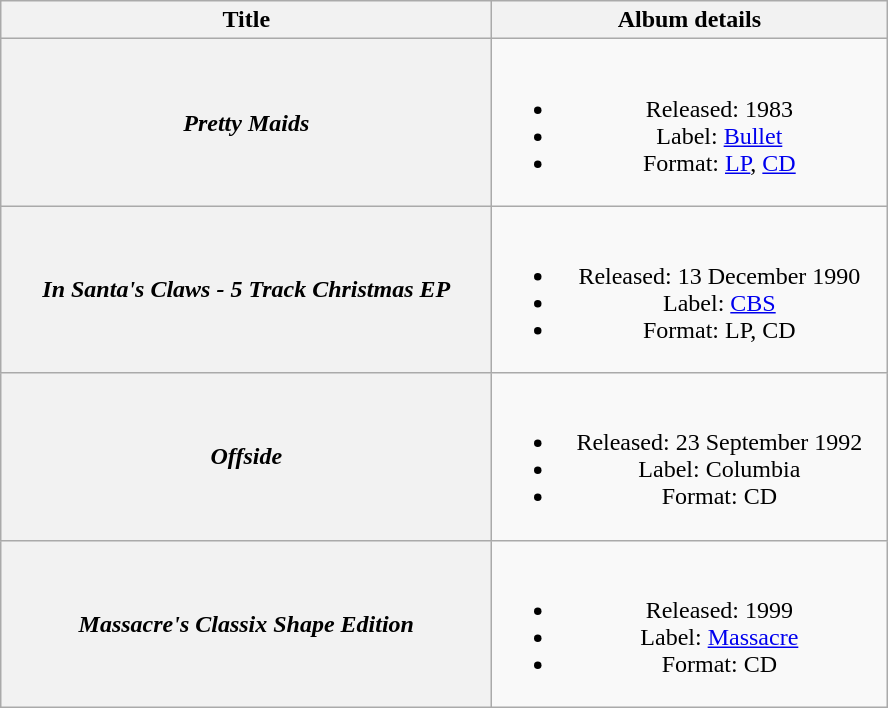<table class="wikitable plainrowheaders" style="text-align:center;">
<tr>
<th scope="col" rowspan="1" style="width:20em;">Title</th>
<th scope="col" rowspan="1" style="width:16em;">Album details</th>
</tr>
<tr>
<th scope="row"><em>Pretty Maids</em></th>
<td><br><ul><li>Released: 1983</li><li>Label: <a href='#'>Bullet</a></li><li>Format: <a href='#'>LP</a>, <a href='#'>CD</a></li></ul></td>
</tr>
<tr>
<th scope="row"><em>In Santa's Claws - 5 Track Christmas EP</em></th>
<td><br><ul><li>Released: 13 December 1990</li><li>Label: <a href='#'>CBS</a></li><li>Format: LP, CD</li></ul></td>
</tr>
<tr>
<th scope="row"><em>Offside</em></th>
<td><br><ul><li>Released: 23 September 1992</li><li>Label: Columbia</li><li>Format: CD</li></ul></td>
</tr>
<tr>
<th scope="row"><em>Massacre's Classix Shape Edition</em></th>
<td><br><ul><li>Released: 1999</li><li>Label: <a href='#'>Massacre</a></li><li>Format: CD</li></ul></td>
</tr>
</table>
